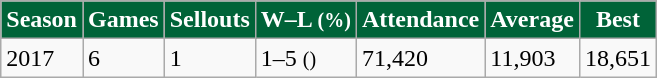<table class="wikitable">
<tr style="background: #006338; color: #FFFFFF" align="center">
<td><strong>Season</strong></td>
<td><strong>Games</strong></td>
<td><strong>Sellouts</strong></td>
<td><strong>W–L  <small>(%)</small> </strong></td>
<td><strong>Attendance</strong></td>
<td><strong>Average</strong></td>
<td><strong>Best</strong></td>
</tr>
<tr>
<td>2017</td>
<td>6</td>
<td>1</td>
<td>1–5  <small>()</small></td>
<td>71,420</td>
<td>11,903</td>
<td>18,651</td>
</tr>
</table>
